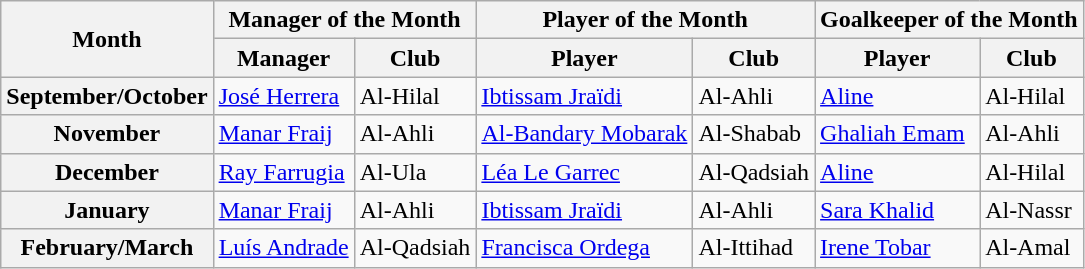<table class="wikitable">
<tr>
<th rowspan="2">Month</th>
<th colspan="2">Manager of the Month</th>
<th colspan="2">Player of the Month</th>
<th colspan="2">Goalkeeper of the Month</th>
</tr>
<tr>
<th>Manager</th>
<th>Club</th>
<th>Player</th>
<th>Club</th>
<th>Player</th>
<th>Club</th>
</tr>
<tr>
<th>September/October</th>
<td> <a href='#'>José Herrera</a></td>
<td>Al-Hilal</td>
<td> <a href='#'>Ibtissam Jraïdi</a></td>
<td>Al-Ahli</td>
<td> <a href='#'>Aline</a></td>
<td>Al-Hilal</td>
</tr>
<tr>
<th>November</th>
<td> <a href='#'>Manar Fraij</a></td>
<td>Al-Ahli</td>
<td> <a href='#'>Al-Bandary Mobarak</a></td>
<td>Al-Shabab</td>
<td> <a href='#'>Ghaliah Emam</a></td>
<td>Al-Ahli</td>
</tr>
<tr>
<th>December</th>
<td> <a href='#'>Ray Farrugia</a></td>
<td>Al-Ula</td>
<td> <a href='#'>Léa Le Garrec</a></td>
<td>Al-Qadsiah</td>
<td> <a href='#'>Aline</a></td>
<td>Al-Hilal</td>
</tr>
<tr>
<th>January</th>
<td> <a href='#'>Manar Fraij</a></td>
<td>Al-Ahli</td>
<td> <a href='#'>Ibtissam Jraïdi</a></td>
<td>Al-Ahli</td>
<td> <a href='#'>Sara Khalid</a></td>
<td>Al-Nassr</td>
</tr>
<tr>
<th>February/March</th>
<td> <a href='#'>Luís Andrade</a></td>
<td>Al-Qadsiah</td>
<td> <a href='#'>Francisca Ordega</a></td>
<td>Al-Ittihad</td>
<td> <a href='#'>Irene Tobar</a></td>
<td>Al-Amal</td>
</tr>
</table>
